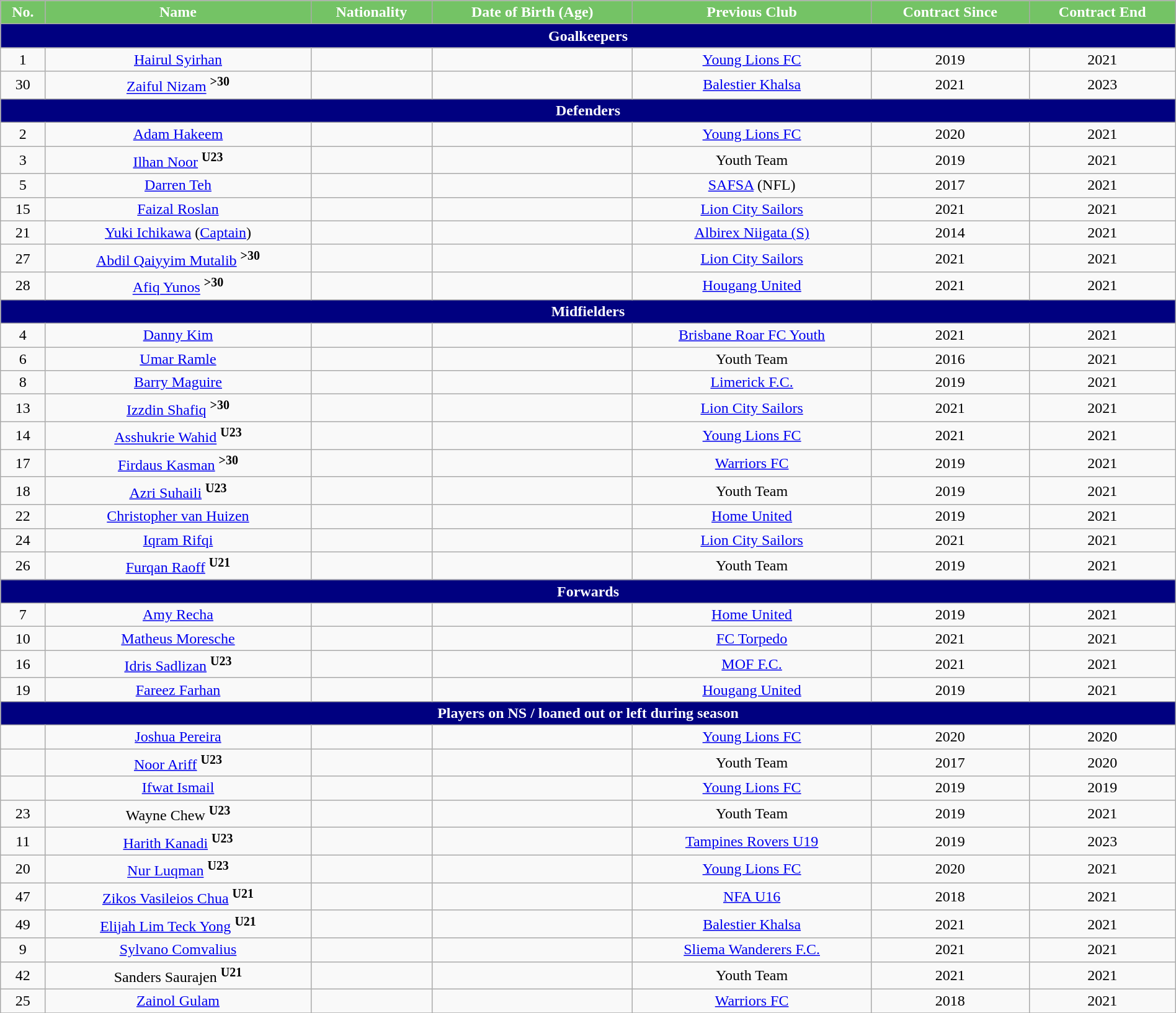<table class="wikitable" style="text-align:center; font-size:100%; width:100%;">
<tr>
<th style="background:#74C365; color:white; text-align:center;">No.</th>
<th style="background:#74C365; color:white; text-align:center;">Name</th>
<th style="background:#74C365; color:white; text-align:center;">Nationality</th>
<th style="background:#74C365; color:white; text-align:center;">Date of Birth (Age)</th>
<th style="background:#74C365; color:white; text-align:center;">Previous Club</th>
<th style="background:#74C365; color:white; text-align:center;">Contract Since</th>
<th style="background:#74C365; color:white; text-align:center;">Contract End</th>
</tr>
<tr>
<th colspan="8" style="background:navy; color:white; text-align:center;">Goalkeepers</th>
</tr>
<tr>
<td>1</td>
<td><a href='#'>Hairul Syirhan</a></td>
<td></td>
<td></td>
<td> <a href='#'>Young Lions FC</a></td>
<td>2019</td>
<td>2021</td>
</tr>
<tr>
<td>30</td>
<td><a href='#'>Zaiful Nizam</a> <sup><strong>>30</strong></sup></td>
<td></td>
<td></td>
<td> <a href='#'>Balestier Khalsa</a></td>
<td>2021</td>
<td>2023</td>
</tr>
<tr>
<th colspan="8" style="background:navy; color:white; text-align:center;">Defenders</th>
</tr>
<tr>
<td>2</td>
<td><a href='#'>Adam Hakeem</a></td>
<td></td>
<td></td>
<td> <a href='#'>Young Lions FC</a></td>
<td>2020</td>
<td>2021</td>
</tr>
<tr>
<td>3</td>
<td><a href='#'>Ilhan Noor</a> <sup><strong>U23</strong></sup></td>
<td></td>
<td></td>
<td>Youth Team</td>
<td>2019</td>
<td>2021</td>
</tr>
<tr>
<td>5</td>
<td><a href='#'>Darren Teh</a></td>
<td></td>
<td></td>
<td> <a href='#'>SAFSA</a> (NFL)</td>
<td>2017</td>
<td>2021</td>
</tr>
<tr>
<td>15</td>
<td><a href='#'>Faizal Roslan</a></td>
<td></td>
<td></td>
<td> <a href='#'>Lion City Sailors</a></td>
<td>2021</td>
<td>2021</td>
</tr>
<tr>
<td>21</td>
<td><a href='#'>Yuki Ichikawa</a> (<a href='#'>Captain</a>)</td>
<td></td>
<td></td>
<td> <a href='#'>Albirex Niigata (S)</a></td>
<td>2014</td>
<td>2021</td>
</tr>
<tr>
<td>27</td>
<td><a href='#'>Abdil Qaiyyim Mutalib</a> <sup><strong>>30</strong></sup></td>
<td></td>
<td></td>
<td> <a href='#'>Lion City Sailors</a></td>
<td>2021</td>
<td>2021</td>
</tr>
<tr>
<td>28</td>
<td><a href='#'>Afiq Yunos</a> <sup><strong>>30</strong></sup></td>
<td></td>
<td></td>
<td> <a href='#'>Hougang United</a></td>
<td>2021</td>
<td>2021</td>
</tr>
<tr>
<th colspan="8" style="background:navy; color:white; text-align:center;">Midfielders</th>
</tr>
<tr>
<td>4</td>
<td><a href='#'>Danny Kim</a></td>
<td></td>
<td></td>
<td> <a href='#'>Brisbane Roar FC Youth</a></td>
<td>2021</td>
<td>2021</td>
</tr>
<tr>
<td>6</td>
<td><a href='#'>Umar Ramle</a></td>
<td></td>
<td></td>
<td>Youth Team</td>
<td>2016</td>
<td>2021</td>
</tr>
<tr>
<td>8</td>
<td><a href='#'>Barry Maguire</a></td>
<td></td>
<td></td>
<td> <a href='#'>Limerick F.C.</a></td>
<td>2019</td>
<td>2021</td>
</tr>
<tr>
<td>13</td>
<td><a href='#'>Izzdin Shafiq</a> <sup><strong>>30</strong></sup></td>
<td></td>
<td></td>
<td> <a href='#'>Lion City Sailors</a></td>
<td>2021</td>
<td>2021</td>
</tr>
<tr>
<td>14</td>
<td><a href='#'>Asshukrie Wahid</a> <sup><strong>U23</strong></sup></td>
<td></td>
<td></td>
<td> <a href='#'>Young Lions FC</a></td>
<td>2021</td>
<td>2021</td>
</tr>
<tr>
<td>17</td>
<td><a href='#'>Firdaus Kasman</a> <sup><strong>>30</strong></sup></td>
<td></td>
<td></td>
<td> <a href='#'>Warriors FC</a></td>
<td>2019</td>
<td>2021</td>
</tr>
<tr>
<td>18</td>
<td><a href='#'>Azri Suhaili</a> <sup><strong>U23</strong></sup></td>
<td></td>
<td></td>
<td>Youth Team</td>
<td>2019</td>
<td>2021</td>
</tr>
<tr>
<td>22</td>
<td><a href='#'>Christopher van Huizen</a></td>
<td></td>
<td></td>
<td> <a href='#'>Home United</a></td>
<td>2019</td>
<td>2021</td>
</tr>
<tr>
<td>24</td>
<td><a href='#'>Iqram Rifqi</a></td>
<td></td>
<td></td>
<td> <a href='#'>Lion City Sailors</a></td>
<td>2021</td>
<td>2021</td>
</tr>
<tr>
<td>26</td>
<td><a href='#'>Furqan Raoff</a> <sup><strong>U21</strong></sup></td>
<td></td>
<td></td>
<td>Youth Team</td>
<td>2019</td>
<td>2021</td>
</tr>
<tr>
<th colspan="8" style="background:navy; color:white; text-align:center;">Forwards</th>
</tr>
<tr>
<td>7</td>
<td><a href='#'>Amy Recha</a></td>
<td></td>
<td></td>
<td> <a href='#'>Home United</a></td>
<td>2019</td>
<td>2021</td>
</tr>
<tr>
<td>10</td>
<td><a href='#'>Matheus Moresche</a></td>
<td></td>
<td></td>
<td> <a href='#'>FC Torpedo</a></td>
<td>2021</td>
<td>2021</td>
</tr>
<tr>
<td>16</td>
<td><a href='#'>Idris Sadlizan</a> <sup><strong>U23</strong></sup></td>
<td></td>
<td></td>
<td> <a href='#'>MOF F.C.</a></td>
<td>2021</td>
<td>2021</td>
</tr>
<tr>
<td>19</td>
<td><a href='#'>Fareez Farhan</a></td>
<td></td>
<td></td>
<td> <a href='#'>Hougang United</a></td>
<td>2019</td>
<td>2021</td>
</tr>
<tr>
<th colspan="8" style="background:navy; color:white; text-align:center;">Players on NS / loaned out or left during season</th>
</tr>
<tr>
<td></td>
<td><a href='#'>Joshua Pereira</a></td>
<td></td>
<td></td>
<td> <a href='#'>Young Lions FC</a></td>
<td>2020</td>
<td>2020</td>
</tr>
<tr>
<td></td>
<td><a href='#'>Noor Ariff</a> <sup><strong>U23</strong></sup></td>
<td></td>
<td></td>
<td>Youth Team</td>
<td>2017</td>
<td>2020</td>
</tr>
<tr>
<td></td>
<td><a href='#'>Ifwat Ismail</a></td>
<td></td>
<td></td>
<td> <a href='#'>Young Lions FC</a></td>
<td>2019</td>
<td>2019</td>
</tr>
<tr>
<td>23</td>
<td>Wayne Chew <sup><strong>U23</strong></sup></td>
<td></td>
<td></td>
<td>Youth Team</td>
<td>2019</td>
<td>2021</td>
</tr>
<tr>
<td>11</td>
<td><a href='#'>Harith Kanadi</a> <sup><strong>U23</strong></sup></td>
<td></td>
<td></td>
<td> <a href='#'>Tampines Rovers U19</a></td>
<td>2019</td>
<td>2023</td>
</tr>
<tr>
<td>20</td>
<td><a href='#'>Nur Luqman</a> <sup><strong>U23</strong></sup></td>
<td></td>
<td></td>
<td> <a href='#'>Young Lions FC</a></td>
<td>2020</td>
<td>2021</td>
</tr>
<tr>
<td>47</td>
<td><a href='#'>Zikos Vasileios Chua</a> <sup><strong>U21</strong></sup></td>
<td> </td>
<td></td>
<td> <a href='#'>NFA U16</a></td>
<td>2018</td>
<td>2021</td>
</tr>
<tr>
<td>49</td>
<td><a href='#'>Elijah Lim Teck Yong</a> <sup><strong>U21</strong></sup></td>
<td></td>
<td></td>
<td> <a href='#'>Balestier Khalsa</a></td>
<td>2021</td>
<td>2021</td>
</tr>
<tr>
<td>9</td>
<td><a href='#'>Sylvano Comvalius</a></td>
<td></td>
<td></td>
<td> <a href='#'>Sliema Wanderers F.C.</a></td>
<td>2021</td>
<td>2021</td>
</tr>
<tr>
<td>42</td>
<td>Sanders Saurajen <sup><strong>U21</strong></sup></td>
<td></td>
<td></td>
<td>Youth Team</td>
<td>2021</td>
<td>2021</td>
</tr>
<tr>
<td>25</td>
<td><a href='#'>Zainol Gulam</a></td>
<td></td>
<td></td>
<td> <a href='#'>Warriors FC</a></td>
<td>2018</td>
<td>2021</td>
</tr>
<tr>
</tr>
</table>
